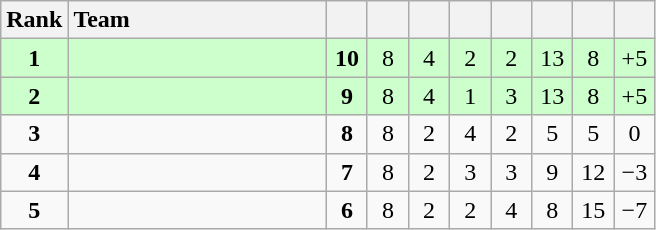<table class="wikitable" style="text-align: center;">
<tr>
<th width=30>Rank</th>
<th width=165 style="text-align:left;">Team</th>
<th width=20></th>
<th width=20></th>
<th width=20></th>
<th width=20></th>
<th width=20></th>
<th width=20></th>
<th width=20></th>
<th width=20></th>
</tr>
<tr style="background:#ccffcc;">
<td><strong>1</strong></td>
<td style="text-align:left;"></td>
<td><strong>10</strong></td>
<td>8</td>
<td>4</td>
<td>2</td>
<td>2</td>
<td>13</td>
<td>8</td>
<td>+5</td>
</tr>
<tr style="background:#ccffcc;">
<td><strong>2</strong></td>
<td style="text-align:left;"></td>
<td><strong>9</strong></td>
<td>8</td>
<td>4</td>
<td>1</td>
<td>3</td>
<td>13</td>
<td>8</td>
<td>+5</td>
</tr>
<tr>
<td><strong>3</strong></td>
<td style="text-align:left;"></td>
<td><strong>8</strong></td>
<td>8</td>
<td>2</td>
<td>4</td>
<td>2</td>
<td>5</td>
<td>5</td>
<td>0</td>
</tr>
<tr>
<td><strong>4</strong></td>
<td style="text-align:left;"></td>
<td><strong>7</strong></td>
<td>8</td>
<td>2</td>
<td>3</td>
<td>3</td>
<td>9</td>
<td>12</td>
<td>−3</td>
</tr>
<tr>
<td><strong>5</strong></td>
<td style="text-align:left;"></td>
<td><strong>6</strong></td>
<td>8</td>
<td>2</td>
<td>2</td>
<td>4</td>
<td>8</td>
<td>15</td>
<td>−7</td>
</tr>
</table>
